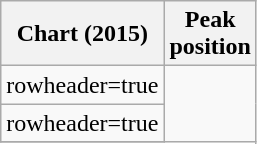<table class="wikitable sortable">
<tr>
<th align="left">Chart (2015)</th>
<th align="left">Peak<br>position</th>
</tr>
<tr>
<td>rowheader=true</td>
</tr>
<tr>
<td>rowheader=true</td>
</tr>
<tr>
</tr>
</table>
